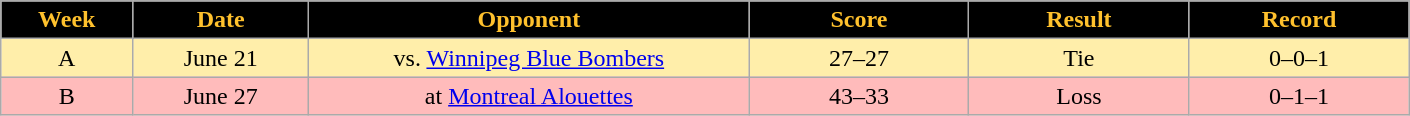<table class="wikitable sortable">
<tr>
<th style="background:black;color:#FFC12D;"  width="6%">Week</th>
<th style="background:black;color:#FFC12D;"  width="8%">Date</th>
<th style="background:black;color:#FFC12D;"  width="20%">Opponent</th>
<th style="background:black;color:#FFC12D;"  width="10%">Score</th>
<th style="background:black;color:#FFC12D;"  width="10%">Result</th>
<th style="background:black;color:#FFC12D;"  width="10%">Record</th>
</tr>
<tr align="center" bgcolor="#ffeeaa">
<td>A</td>
<td>June 21</td>
<td>vs. <a href='#'>Winnipeg Blue Bombers</a></td>
<td>27–27</td>
<td>Tie</td>
<td>0–0–1</td>
</tr>
<tr align="center" bgcolor="#ffbbbb">
<td>B</td>
<td>June 27</td>
<td>at <a href='#'>Montreal Alouettes</a></td>
<td>43–33</td>
<td>Loss</td>
<td>0–1–1</td>
</tr>
</table>
